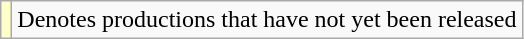<table class="wikitable">
<tr>
<td style="background:#FFFFCC;"></td>
<td>Denotes productions that have not yet been released</td>
</tr>
</table>
